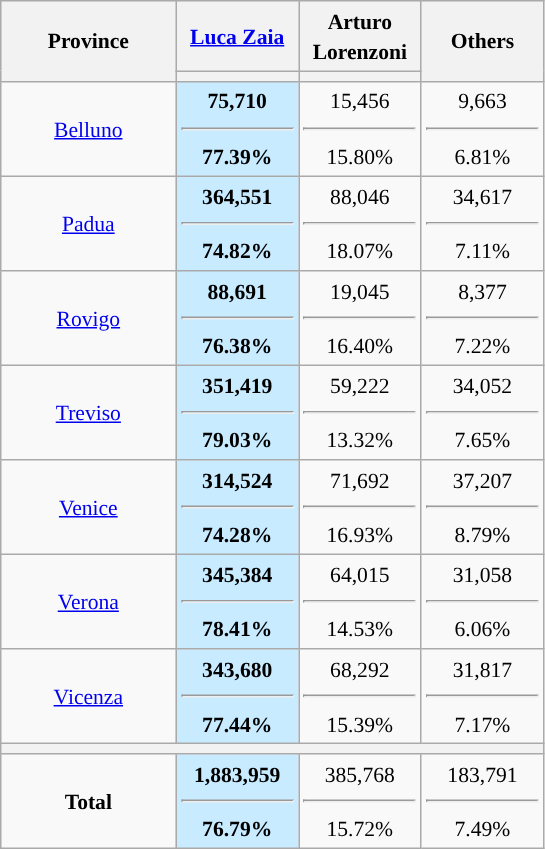<table class="wikitable" style="text-align:center;font-size:90%;line-height:20px">
<tr style="height:30px; background-color:#E9E9E9">
<th style="width:110px;" rowspan="2">Province</th>
<th style="width:75px;"><a href='#'>Luca Zaia</a></th>
<th style="width:75px;">Arturo Lorenzoni</th>
<th rowspan="2" style="width:75px;">Others</th>
</tr>
<tr>
<th style="background:"></th>
<th style="background:"></th>
</tr>
<tr>
<td><a href='#'>Belluno</a></td>
<td style="background:#C8EBFF"><strong>75,710 <hr>77.39%</strong></td>
<td>15,456 <hr>15.80%</td>
<td>9,663 <hr>6.81%</td>
</tr>
<tr>
<td><a href='#'>Padua</a></td>
<td style="background:#C8EBFF"><strong>364,551 <hr>74.82%</strong></td>
<td>88,046 <hr>18.07%</td>
<td>34,617 <hr>7.11%</td>
</tr>
<tr>
<td><a href='#'>Rovigo</a></td>
<td style="background:#C8EBFF"><strong>88,691 <hr>76.38%</strong></td>
<td>19,045 <hr>16.40%</td>
<td>8,377 <hr>7.22%</td>
</tr>
<tr>
<td><a href='#'>Treviso</a></td>
<td style="background:#C8EBFF"><strong>351,419 <hr>79.03%</strong></td>
<td>59,222 <hr>13.32%</td>
<td>34,052 <hr>7.65%</td>
</tr>
<tr>
<td><a href='#'>Venice</a></td>
<td style="background:#C8EBFF"><strong>314,524<hr>74.28%</strong></td>
<td>71,692 <hr>16.93%</td>
<td>37,207 <hr>8.79%</td>
</tr>
<tr>
<td><a href='#'>Verona</a></td>
<td style="background:#C8EBFF"><strong>345,384<hr>78.41%</strong></td>
<td>64,015 <hr>14.53%</td>
<td>31,058 <hr>6.06%</td>
</tr>
<tr>
<td><a href='#'>Vicenza</a></td>
<td style="background:#C8EBFF"><strong>343,680<hr>77.44%</strong></td>
<td>68,292 <hr>15.39%</td>
<td>31,817 <hr>7.17%</td>
</tr>
<tr>
<th colspan=4></th>
</tr>
<tr>
<td><strong>Total</strong></td>
<td style="background:#C8EBFF"><strong>1,883,959<hr>76.79%</strong></td>
<td>385,768 <hr>15.72%</td>
<td>183,791 <hr>7.49%</td>
</tr>
</table>
